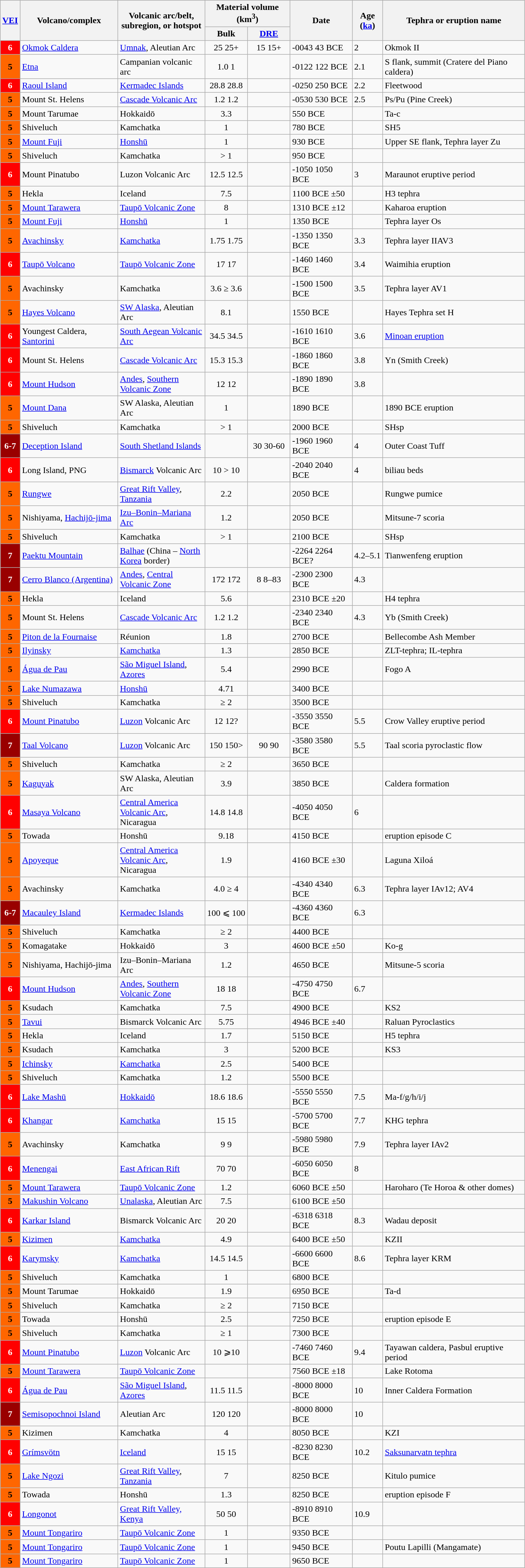<table class="wikitable sortable">
<tr>
<th rowspan=2><a href='#'>VEI</a></th>
<th width=170px rowspan=2>Volcano/complex</th>
<th width=150px rowspan=2>Volcanic arc/belt,<br>subregion, or hotspot</th>
<th colspan=2>Material volume (km<sup>3</sup>)</th>
<th data-sort-type="number" width=105px rowspan=2>Date</th>
<th data-sort-type="number" rowspan=2>Age<br>(<a href='#'>ka</a>)</th>
<th width=250px rowspan=2>Tephra or eruption name</th>
</tr>
<tr>
<th width=70px>Bulk</th>
<th width=70px><a href='#'>DRE</a></th>
</tr>
<tr>
<th style="background:#f00; color:white;">6</th>
<td><a href='#'>Okmok Caldera</a></td>
<td><a href='#'>Umnak</a>, Aleutian Arc</td>
<td style="text-align: center;"><span>25</span> 25+</td>
<td style="text-align: center;"><span>15</span> 15+</td>
<td><span>-0043</span> 43 BCE</td>
<td>2</td>
<td>Okmok II</td>
</tr>
<tr>
<th style="background:#f60;">5</th>
<td><a href='#'>Etna</a></td>
<td>Campanian volcanic arc</td>
<td style="text-align: center;"><span>1.0</span> 1</td>
<td></td>
<td><span>-0122</span> 122 BCE</td>
<td>2.1</td>
<td>S flank, summit (Cratere del Piano caldera)</td>
</tr>
<tr>
<th style="background:#f00; color:white;">6</th>
<td><a href='#'>Raoul Island</a></td>
<td><a href='#'>Kermadec Islands</a></td>
<td style="text-align: center;"><span>28.8</span> 28.8</td>
<td></td>
<td><span>-0250</span> 250 BCE</td>
<td>2.2</td>
<td>Fleetwood</td>
</tr>
<tr>
<th style="background:#f60;">5</th>
<td>Mount St. Helens</td>
<td><a href='#'>Cascade Volcanic Arc</a></td>
<td style="text-align: center;"><span>1.2</span> 1.2</td>
<td></td>
<td><span>-0530</span> 530 BCE</td>
<td>2.5</td>
<td>Ps/Pu (Pine Creek)</td>
</tr>
<tr>
<th style="background:#f60;">5</th>
<td>Mount Tarumae</td>
<td>Hokkaidō</td>
<td style="text-align: center;">3.3</td>
<td></td>
<td>550 BCE</td>
<td></td>
<td>Ta-c</td>
</tr>
<tr>
<th style="background:#f60;">5</th>
<td>Shiveluch</td>
<td>Kamchatka</td>
<td style="text-align: center;">1</td>
<td></td>
<td>780 BCE</td>
<td></td>
<td>SH5</td>
</tr>
<tr>
<th style="background:#f60;">5</th>
<td><a href='#'>Mount Fuji</a></td>
<td><a href='#'>Honshū</a></td>
<td style="text-align: center;">1</td>
<td></td>
<td>930 BCE</td>
<td></td>
<td>Upper SE flank, Tephra layer Zu</td>
</tr>
<tr>
<th style="background:#f60;">5</th>
<td>Shiveluch</td>
<td>Kamchatka</td>
<td style="text-align: center;">> 1</td>
<td></td>
<td>950 BCE</td>
<td></td>
<td></td>
</tr>
<tr>
<th style="background:#f00; color:white;">6</th>
<td>Mount Pinatubo</td>
<td>Luzon Volcanic Arc</td>
<td style="text-align: center;"><span>12.5</span> 12.5</td>
<td></td>
<td><span>-1050</span> 1050 BCE</td>
<td>3</td>
<td>Maraunot eruptive period</td>
</tr>
<tr>
<th style="background:#f60;">5</th>
<td>Hekla</td>
<td>Iceland</td>
<td style="text-align: center;">7.5</td>
<td></td>
<td>1100 BCE ±50</td>
<td></td>
<td>H3 tephra</td>
</tr>
<tr>
<th style="background:#f60;">5</th>
<td><a href='#'>Mount Tarawera</a></td>
<td><a href='#'>Taupō Volcanic Zone</a></td>
<td style="text-align: center;">8</td>
<td></td>
<td>1310 BCE ±12</td>
<td></td>
<td>Kaharoa eruption</td>
</tr>
<tr>
<th style="background:#f60;">5</th>
<td><a href='#'>Mount Fuji</a></td>
<td><a href='#'>Honshū</a></td>
<td style="text-align: center;">1</td>
<td></td>
<td>1350 BCE</td>
<td></td>
<td>Tephra layer Os</td>
</tr>
<tr>
<th style="background:#f60;">5</th>
<td><a href='#'>Avachinsky</a></td>
<td><a href='#'>Kamchatka</a></td>
<td style="text-align: center;"><span>1.75</span> 1.75</td>
<td></td>
<td><span>-1350</span> 1350 BCE</td>
<td>3.3</td>
<td>Tephra layer IIAV3</td>
</tr>
<tr>
<th style="background:#f00; color:white;">6</th>
<td><a href='#'>Taupō Volcano</a></td>
<td><a href='#'>Taupō Volcanic Zone</a></td>
<td style="text-align: center;"><span>17</span> 17</td>
<td></td>
<td><span>-1460</span> 1460 BCE</td>
<td>3.4</td>
<td>Waimihia eruption</td>
</tr>
<tr>
<th style="background:#f60;">5</th>
<td>Avachinsky</td>
<td>Kamchatka</td>
<td style="text-align: center;"><span>3.6</span> ≥ 3.6</td>
<td></td>
<td><span>-1500</span> 1500 BCE</td>
<td>3.5</td>
<td>Tephra layer AV1</td>
</tr>
<tr>
<th style="background:#f60;">5</th>
<td><a href='#'>Hayes Volcano</a></td>
<td><a href='#'>SW Alaska</a>, Aleutian Arc</td>
<td style="text-align: center;">8.1</td>
<td></td>
<td>1550 BCE</td>
<td></td>
<td>Hayes Tephra set H</td>
</tr>
<tr>
<th style="background:#f00; color:white;">6</th>
<td>Youngest Caldera, <a href='#'>Santorini</a></td>
<td><a href='#'>South Aegean Volcanic Arc</a></td>
<td style="text-align: center;"><span>34.5</span> 34.5</td>
<td></td>
<td><span>-1610</span> 1610 BCE</td>
<td>3.6</td>
<td><a href='#'>Minoan eruption</a></td>
</tr>
<tr>
<th style="background:#f00; color:white;">6</th>
<td>Mount St. Helens</td>
<td><a href='#'>Cascade Volcanic Arc</a></td>
<td style="text-align: center;"><span>15.3</span> 15.3</td>
<td></td>
<td><span>-1860</span> 1860 BCE</td>
<td>3.8</td>
<td>Yn (Smith Creek)</td>
</tr>
<tr>
<th style="background:#f00; color:white;">6</th>
<td><a href='#'>Mount Hudson</a></td>
<td><a href='#'>Andes</a>, <a href='#'>Southern Volcanic Zone</a></td>
<td style="text-align: center;"><span>12</span> 12</td>
<td></td>
<td><span>-1890</span> 1890 BCE</td>
<td>3.8</td>
<td></td>
</tr>
<tr>
<th style="background:#f60;">5</th>
<td><a href='#'>Mount Dana</a></td>
<td>SW Alaska, Aleutian Arc</td>
<td style="text-align: center;">1</td>
<td></td>
<td>1890 BCE</td>
<td></td>
<td>1890 BCE eruption</td>
</tr>
<tr>
<th style="background:#f60;">5</th>
<td>Shiveluch</td>
<td>Kamchatka</td>
<td style="text-align: center;">> 1</td>
<td></td>
<td>2000 BCE</td>
<td></td>
<td>SHsp</td>
</tr>
<tr>
<th style="background:#900; color:white;">6-7</th>
<td><a href='#'>Deception Island</a></td>
<td><a href='#'>South Shetland Islands</a></td>
<td></td>
<td style="text-align: center;"><span>30</span> 30-60</td>
<td><span>-1960</span> 1960 BCE</td>
<td>4</td>
<td>Outer Coast Tuff</td>
</tr>
<tr>
<th style="background:#f00; color:white;">6</th>
<td>Long Island, PNG</td>
<td><a href='#'>Bismarck</a> Volcanic Arc</td>
<td style="text-align: center;"><span>10</span> > 10</td>
<td></td>
<td><span>-2040</span> 2040 BCE</td>
<td>4</td>
<td>biliau beds</td>
</tr>
<tr>
<th style="background:#f60;">5</th>
<td><a href='#'>Rungwe</a></td>
<td><a href='#'>Great Rift Valley</a>, <a href='#'>Tanzania</a></td>
<td style="text-align: center;">2.2</td>
<td></td>
<td>2050 BCE</td>
<td></td>
<td>Rungwe pumice</td>
</tr>
<tr>
<th style="background:#f60;">5</th>
<td>Nishiyama, <a href='#'>Hachijō-jima</a></td>
<td><a href='#'>Izu–Bonin–Mariana Arc</a></td>
<td style="text-align: center;">1.2</td>
<td></td>
<td>2050 BCE</td>
<td></td>
<td>Mitsune-7 scoria</td>
</tr>
<tr>
<th style="background:#f60;">5</th>
<td>Shiveluch</td>
<td>Kamchatka</td>
<td style="text-align: center;">> 1</td>
<td></td>
<td>2100 BCE</td>
<td></td>
<td>SHsp</td>
</tr>
<tr>
<th style="background:#900; color:white;">7</th>
<td><a href='#'>Paektu Mountain</a></td>
<td><a href='#'>Balhae</a> (China – <a href='#'>North Korea</a> border)</td>
<td></td>
<td></td>
<td><span>-2264</span> 2264 BCE?</td>
<td>4.2–5.1</td>
<td>Tianwenfeng eruption</td>
</tr>
<tr>
<th style="background:#900; color:white;">7</th>
<td><a href='#'>Cerro Blanco (Argentina)</a></td>
<td><a href='#'>Andes</a>, <a href='#'>Central Volcanic Zone</a></td>
<td style="text-align: center;"><span>172</span> 172</td>
<td style="text-align: center;"><span>8</span> 8–83</td>
<td><span>-2300</span> 2300 BCE</td>
<td>4.3</td>
<td></td>
</tr>
<tr>
<th style="background:#f60;">5</th>
<td>Hekla</td>
<td>Iceland</td>
<td style="text-align: center;">5.6</td>
<td></td>
<td>2310 BCE ±20</td>
<td></td>
<td>H4 tephra</td>
</tr>
<tr>
<th style="background:#f60;">5</th>
<td>Mount St. Helens</td>
<td><a href='#'>Cascade Volcanic Arc</a></td>
<td style="text-align: center;"><span>1.2</span> 1.2</td>
<td></td>
<td><span>-2340</span> 2340 BCE</td>
<td>4.3</td>
<td>Yb (Smith Creek)</td>
</tr>
<tr>
<th style="background:#f60;">5</th>
<td><a href='#'>Piton de la Fournaise</a></td>
<td>Réunion</td>
<td style="text-align: center;">1.8</td>
<td></td>
<td>2700 BCE</td>
<td></td>
<td>Bellecombe Ash Member</td>
</tr>
<tr>
<th style="background:#f60;">5</th>
<td><a href='#'>Ilyinsky</a></td>
<td><a href='#'>Kamchatka</a></td>
<td style="text-align: center;">1.3</td>
<td></td>
<td>2850 BCE</td>
<td></td>
<td>ZLT-tephra; IL-tephra</td>
</tr>
<tr>
<th style="background:#f60;">5</th>
<td><a href='#'>Água de Pau</a></td>
<td><a href='#'>São Miguel Island</a>, <a href='#'>Azores</a></td>
<td style="text-align: center;">5.4</td>
<td></td>
<td>2990 BCE</td>
<td></td>
<td>Fogo A</td>
</tr>
<tr>
<th style="background:#f60;">5</th>
<td><a href='#'>Lake Numazawa</a></td>
<td><a href='#'>Honshū</a></td>
<td style="text-align: center;">4.71</td>
<td></td>
<td>3400 BCE</td>
<td></td>
<td></td>
</tr>
<tr>
<th style="background:#f60;">5</th>
<td>Shiveluch</td>
<td>Kamchatka</td>
<td style="text-align: center;">≥ 2</td>
<td></td>
<td>3500 BCE</td>
<td></td>
<td></td>
</tr>
<tr>
<th style="background:#f00; color:white">6</th>
<td><a href='#'>Mount Pinatubo</a></td>
<td><a href='#'>Luzon</a> Volcanic Arc</td>
<td style="text-align: center;"><span>12</span> 12?</td>
<td></td>
<td><span>-3550</span> 3550 BCE</td>
<td>5.5</td>
<td>Crow Valley eruptive period</td>
</tr>
<tr>
<th style="background:#900; color:white;">7</th>
<td><a href='#'>Taal Volcano</a></td>
<td><a href='#'>Luzon</a> Volcanic Arc</td>
<td style="text-align: center;"><span>150</span> 150></td>
<td style="text-align: center;"><span>90</span> 90</td>
<td><span>-3580</span> 3580 BCE</td>
<td>5.5</td>
<td>Taal scoria pyroclastic flow</td>
</tr>
<tr>
<th style="background:#f60;">5</th>
<td>Shiveluch</td>
<td>Kamchatka</td>
<td style="text-align: center;">≥ 2</td>
<td></td>
<td>3650 BCE</td>
<td></td>
<td></td>
</tr>
<tr>
<th style="background:#f60;">5</th>
<td><a href='#'>Kaguyak</a></td>
<td>SW Alaska, Aleutian Arc</td>
<td style="text-align: center;">3.9</td>
<td></td>
<td>3850 BCE</td>
<td></td>
<td>Caldera formation</td>
</tr>
<tr>
<th style="background:#f00; color:white;">6</th>
<td><a href='#'>Masaya Volcano</a></td>
<td><a href='#'>Central America Volcanic Arc</a>, Nicaragua</td>
<td style="text-align: center;"><span>14.8</span> 14.8</td>
<td></td>
<td><span>-4050</span> 4050 BCE</td>
<td>6</td>
<td></td>
</tr>
<tr>
<th style="background:#f60;">5</th>
<td>Towada</td>
<td>Honshū</td>
<td style="text-align: center;">9.18</td>
<td></td>
<td>4150 BCE</td>
<td></td>
<td>eruption episode C</td>
</tr>
<tr>
<th style="background:#f60;">5</th>
<td><a href='#'>Apoyeque</a></td>
<td><a href='#'>Central America Volcanic Arc</a>, Nicaragua</td>
<td style="text-align: center;">1.9</td>
<td></td>
<td>4160 BCE ±30</td>
<td></td>
<td>Laguna Xiloá</td>
</tr>
<tr>
<th style="background:#f60;">5</th>
<td>Avachinsky</td>
<td>Kamchatka</td>
<td style="text-align: center;"><span>4.0</span> ≥ 4</td>
<td></td>
<td><span>-4340</span> 4340 BCE</td>
<td>6.3</td>
<td>Tephra layer IAv12; AV4</td>
</tr>
<tr>
<th style="background:#900; color:white;">6-7</th>
<td><a href='#'>Macauley Island</a></td>
<td><a href='#'>Kermadec Islands</a></td>
<td style="text-align: center;"><span>100</span> ⩽ 100</td>
<td></td>
<td><span>-4360</span> 4360 BCE</td>
<td>6.3</td>
<td></td>
</tr>
<tr>
<th style="background:#f60;">5</th>
<td>Shiveluch</td>
<td>Kamchatka</td>
<td style="text-align: center;">≥ 2</td>
<td></td>
<td>4400 BCE</td>
<td></td>
<td></td>
</tr>
<tr>
<th style="background:#f60;">5</th>
<td>Komagatake</td>
<td>Hokkaidō</td>
<td style="text-align: center;">3</td>
<td></td>
<td>4600 BCE ±50</td>
<td></td>
<td>Ko-g</td>
</tr>
<tr>
<th style="background:#f60;">5</th>
<td>Nishiyama, Hachijō-jima</td>
<td>Izu–Bonin–Mariana Arc</td>
<td style="text-align: center;">1.2</td>
<td></td>
<td>4650 BCE</td>
<td></td>
<td>Mitsune-5 scoria</td>
</tr>
<tr>
<th style="background:#f00; color:white;">6</th>
<td><a href='#'>Mount Hudson</a></td>
<td><a href='#'>Andes</a>, <a href='#'>Southern Volcanic Zone</a></td>
<td style="text-align: center;"><span>18</span> 18</td>
<td></td>
<td><span>-4750</span> 4750 BCE</td>
<td>6.7</td>
<td></td>
</tr>
<tr>
<th style="background:#f60;">5</th>
<td>Ksudach</td>
<td>Kamchatka</td>
<td style="text-align: center;">7.5</td>
<td></td>
<td>4900 BCE</td>
<td></td>
<td>KS2</td>
</tr>
<tr>
<th style="background:#f60;">5</th>
<td><a href='#'>Tavui</a></td>
<td>Bismarck Volcanic Arc</td>
<td style="text-align: center;">5.75</td>
<td></td>
<td>4946 BCE ±40</td>
<td></td>
<td>Raluan Pyroclastics</td>
</tr>
<tr>
<th style="background:#f60;">5</th>
<td>Hekla</td>
<td>Iceland</td>
<td style="text-align: center;">1.7</td>
<td></td>
<td>5150 BCE</td>
<td></td>
<td>H5 tephra</td>
</tr>
<tr>
<th style="background:#f60;">5</th>
<td>Ksudach</td>
<td>Kamchatka</td>
<td style="text-align: center;">3</td>
<td></td>
<td>5200 BCE</td>
<td></td>
<td>KS3</td>
</tr>
<tr>
<th style="background:#f60;">5</th>
<td><a href='#'>Ichinsky</a></td>
<td><a href='#'>Kamchatka</a></td>
<td style="text-align: center;">2.5</td>
<td></td>
<td>5400 BCE</td>
<td></td>
<td></td>
</tr>
<tr>
<th style="background:#f60;">5</th>
<td>Shiveluch</td>
<td>Kamchatka</td>
<td style="text-align: center;">1.2</td>
<td></td>
<td>5500 BCE</td>
<td></td>
<td></td>
</tr>
<tr>
<th style="background:#f00; color:white;">6</th>
<td><a href='#'>Lake Mashū</a></td>
<td><a href='#'>Hokkaidō</a></td>
<td style="text-align: center;"><span>18.6</span> 18.6</td>
<td></td>
<td><span>-5550</span> 5550 BCE</td>
<td>7.5</td>
<td>Ma-f/g/h/i/j</td>
</tr>
<tr>
<th style="background:#f00; color:white;">6</th>
<td><a href='#'>Khangar</a></td>
<td><a href='#'>Kamchatka</a></td>
<td style="text-align: center;"><span>15</span> 15</td>
<td></td>
<td><span>-5700</span> 5700 BCE</td>
<td>7.7</td>
<td>KHG tephra</td>
</tr>
<tr>
<th style="background:#f60;">5</th>
<td>Avachinsky</td>
<td>Kamchatka</td>
<td style="text-align: center;"><span>9</span> 9</td>
<td></td>
<td><span>-5980</span> 5980 BCE</td>
<td>7.9</td>
<td>Tephra layer IAv2</td>
</tr>
<tr>
<th style="background:#f00; color:white;">6</th>
<td><a href='#'>Menengai</a></td>
<td><a href='#'>East African Rift</a></td>
<td style="text-align: center;"><span>70</span> 70</td>
<td></td>
<td><span>-6050</span> 6050 BCE</td>
<td>8</td>
<td></td>
</tr>
<tr>
<th style="background:#f60;">5</th>
<td><a href='#'>Mount Tarawera</a></td>
<td><a href='#'>Taupō Volcanic Zone</a></td>
<td style="text-align: center;">1.2</td>
<td></td>
<td>6060 BCE ±50</td>
<td></td>
<td>Haroharo (Te Horoa & other domes)</td>
</tr>
<tr>
<th style="background:#f60;">5</th>
<td><a href='#'>Makushin Volcano</a></td>
<td><a href='#'>Unalaska</a>, Aleutian Arc</td>
<td style="text-align: center;">7.5</td>
<td></td>
<td>6100 BCE ±50</td>
<td></td>
<td></td>
</tr>
<tr>
<th style="background:#f00; color:white;">6</th>
<td><a href='#'>Karkar Island</a></td>
<td>Bismarck Volcanic Arc</td>
<td style="text-align: center;"><span>20</span> 20</td>
<td></td>
<td><span>-6318</span> 6318 BCE</td>
<td>8.3</td>
<td>Wadau deposit</td>
</tr>
<tr>
<th style="background:#f60;">5</th>
<td><a href='#'>Kizimen</a></td>
<td><a href='#'>Kamchatka</a></td>
<td style="text-align: center;">4.9</td>
<td></td>
<td>6400 BCE ±50</td>
<td></td>
<td>KZII</td>
</tr>
<tr>
<th style="background:#f00; color:white;">6</th>
<td><a href='#'>Karymsky</a></td>
<td><a href='#'>Kamchatka</a></td>
<td style="text-align: center;"><span>14.5</span> 14.5</td>
<td></td>
<td><span>-6600</span> 6600 BCE</td>
<td>8.6</td>
<td>Tephra layer KRM</td>
</tr>
<tr>
<th style="background:#f60;">5</th>
<td>Shiveluch</td>
<td>Kamchatka</td>
<td style="text-align: center;">1</td>
<td></td>
<td>6800 BCE</td>
<td></td>
<td></td>
</tr>
<tr>
<th style="background:#f60;">5</th>
<td>Mount Tarumae</td>
<td>Hokkaidō</td>
<td style="text-align: center;">1.9</td>
<td></td>
<td>6950 BCE</td>
<td></td>
<td>Ta-d</td>
</tr>
<tr>
<th style="background:#f60;">5</th>
<td>Shiveluch</td>
<td>Kamchatka</td>
<td style="text-align: center;">≥ 2</td>
<td></td>
<td>7150 BCE</td>
<td></td>
<td></td>
</tr>
<tr>
<th style="background:#f60;">5</th>
<td>Towada</td>
<td>Honshū</td>
<td style="text-align: center;">2.5</td>
<td></td>
<td>7250 BCE</td>
<td></td>
<td>eruption episode E</td>
</tr>
<tr>
<th style="background:#f60;">5</th>
<td>Shiveluch</td>
<td>Kamchatka</td>
<td style="text-align: center;">≥ 1</td>
<td></td>
<td>7300 BCE</td>
<td></td>
<td></td>
</tr>
<tr>
<th style="background:#f00; color:white;">6</th>
<td><a href='#'>Mount Pinatubo</a></td>
<td><a href='#'>Luzon</a> Volcanic Arc</td>
<td style="text-align: center;"><span>10</span> ⩾10</td>
<td></td>
<td><span>-7460</span> 7460 BCE</td>
<td>9.4</td>
<td>Tayawan caldera, Pasbul eruptive period</td>
</tr>
<tr>
<th style="background:#f60;">5</th>
<td><a href='#'>Mount Tarawera</a></td>
<td><a href='#'>Taupō Volcanic Zone</a></td>
<td></td>
<td></td>
<td>7560 BCE ±18</td>
<td></td>
<td>Lake Rotoma</td>
</tr>
<tr>
<th style="background:#f00; color:white;">6</th>
<td><a href='#'>Água de Pau</a></td>
<td><a href='#'>São Miguel Island</a>, <a href='#'>Azores</a></td>
<td style="text-align: center;"><span>11.5</span> 11.5</td>
<td></td>
<td><span>-8000</span> 8000 BCE</td>
<td>10</td>
<td>Inner Caldera Formation</td>
</tr>
<tr>
<th style="background:#900; color:white;">7</th>
<td><a href='#'>Semisopochnoi Island</a></td>
<td>Aleutian Arc</td>
<td style="text-align: center;"><span>120</span> 120</td>
<td></td>
<td><span>-8000</span> 8000 BCE</td>
<td>10</td>
<td></td>
</tr>
<tr>
<th style="background:#f60;">5</th>
<td>Kizimen</td>
<td>Kamchatka</td>
<td style="text-align: center;">4</td>
<td></td>
<td>8050 BCE</td>
<td></td>
<td>KZI</td>
</tr>
<tr>
<th style="background:#f00; color:white;">6</th>
<td><a href='#'>Grímsvötn</a></td>
<td><a href='#'>Iceland</a></td>
<td style="text-align: center;"><span>15</span> 15</td>
<td></td>
<td><span>-8230</span> 8230 BCE</td>
<td>10.2</td>
<td><a href='#'>Saksunarvatn tephra</a></td>
</tr>
<tr>
<th style="background:#f60;">5</th>
<td><a href='#'>Lake Ngozi</a></td>
<td><a href='#'>Great Rift Valley</a>, <a href='#'>Tanzania</a></td>
<td style="text-align: center;">7</td>
<td></td>
<td>8250 BCE</td>
<td></td>
<td>Kitulo pumice</td>
</tr>
<tr>
<th style="background:#f60;">5</th>
<td>Towada</td>
<td>Honshū</td>
<td style="text-align: center;">1.3</td>
<td></td>
<td>8250 BCE</td>
<td></td>
<td>eruption episode F</td>
</tr>
<tr>
<th style="background:#f00; color:white;">6</th>
<td><a href='#'>Longonot</a></td>
<td><a href='#'>Great Rift Valley, Kenya</a></td>
<td style="text-align: center;"><span>50</span> 50</td>
<td></td>
<td><span>-8910</span> 8910 BCE</td>
<td>10.9</td>
<td></td>
</tr>
<tr>
<th style="background:#f60;">5</th>
<td><a href='#'>Mount Tongariro</a></td>
<td><a href='#'>Taupō Volcanic Zone</a></td>
<td style="text-align: center;">1</td>
<td></td>
<td>9350 BCE</td>
<td></td>
<td></td>
</tr>
<tr>
<th style="background:#f60;">5</th>
<td><a href='#'>Mount Tongariro</a></td>
<td><a href='#'>Taupō Volcanic Zone</a></td>
<td style="text-align: center;">1</td>
<td></td>
<td>9450 BCE</td>
<td></td>
<td>Poutu Lapilli (Mangamate)</td>
</tr>
<tr>
<th style="background:#f60;">5</th>
<td><a href='#'>Mount Tongariro</a></td>
<td><a href='#'>Taupō Volcanic Zone</a></td>
<td style="text-align: center;">1</td>
<td></td>
<td>9650 BCE</td>
<td></td>
<td></td>
</tr>
</table>
